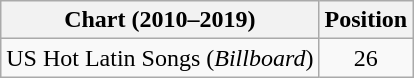<table class="wikitable">
<tr>
<th>Chart (2010–2019)</th>
<th>Position</th>
</tr>
<tr>
<td>US Hot Latin Songs (<em>Billboard</em>)</td>
<td align="center">26</td>
</tr>
</table>
